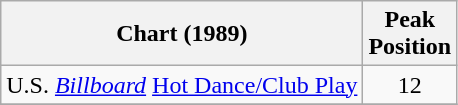<table class="wikitable sortable">
<tr>
<th>Chart (1989)</th>
<th>Peak<br>Position</th>
</tr>
<tr>
<td align="left">U.S. <a href='#'><em>Billboard</em></a> <a href='#'>Hot Dance/Club Play</a></td>
<td align="center">12</td>
</tr>
<tr>
</tr>
</table>
